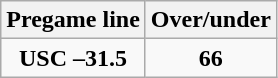<table class="wikitable">
<tr align="center">
<th style=>Pregame line</th>
<th style=>Over/under</th>
</tr>
<tr align="center">
<td><strong>USC –31.5</strong></td>
<td><strong>66</strong></td>
</tr>
</table>
